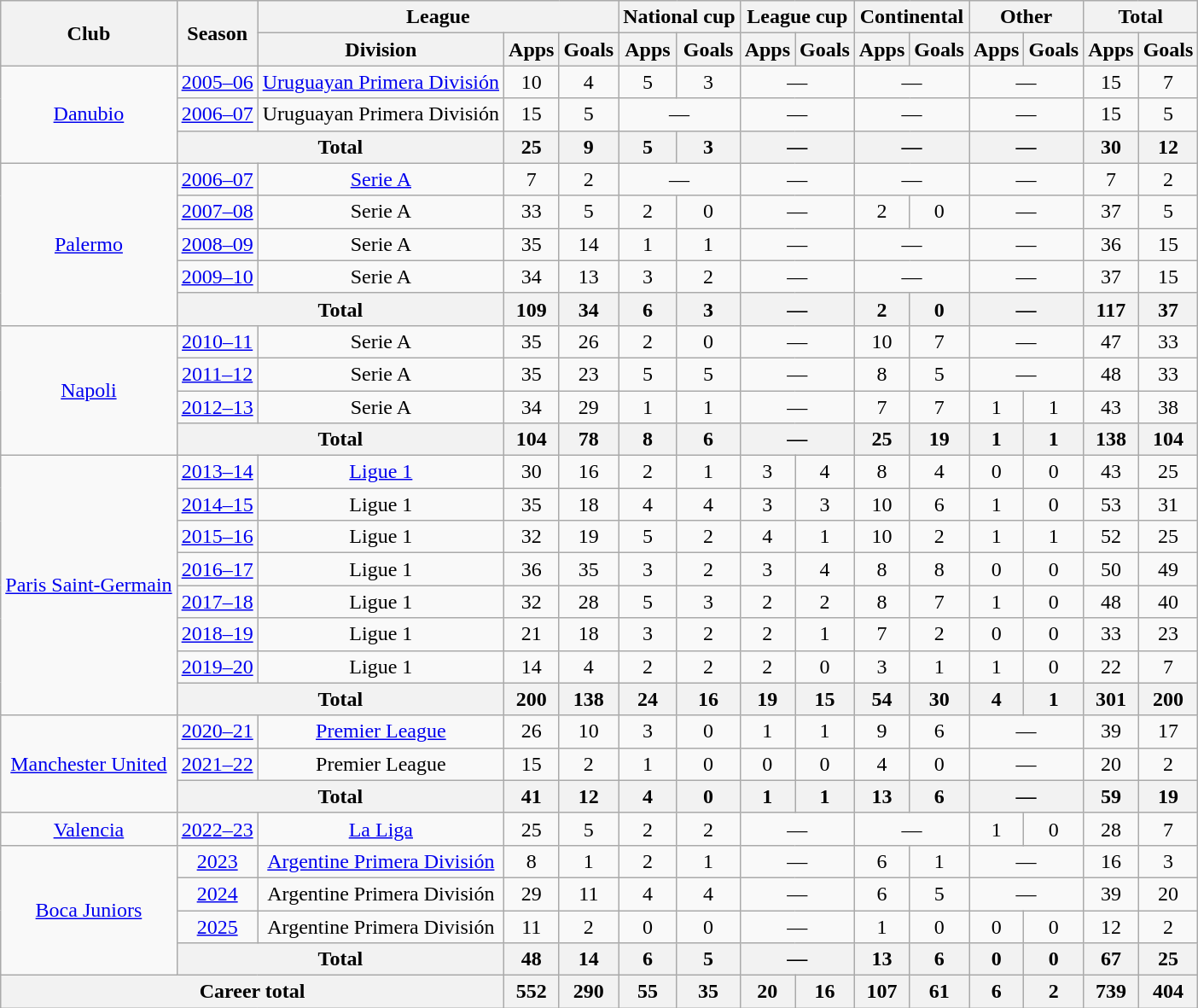<table class="wikitable" style="text-align:center">
<tr>
<th rowspan="2">Club</th>
<th rowspan="2">Season</th>
<th colspan="3">League</th>
<th colspan="2">National cup</th>
<th colspan="2">League cup</th>
<th colspan="2">Continental</th>
<th colspan="2">Other</th>
<th colspan="2">Total</th>
</tr>
<tr>
<th>Division</th>
<th>Apps</th>
<th>Goals</th>
<th>Apps</th>
<th>Goals</th>
<th>Apps</th>
<th>Goals</th>
<th>Apps</th>
<th>Goals</th>
<th>Apps</th>
<th>Goals</th>
<th>Apps</th>
<th>Goals</th>
</tr>
<tr>
<td rowspan="3"><a href='#'>Danubio</a></td>
<td><a href='#'>2005–06</a></td>
<td><a href='#'>Uruguayan Primera División</a></td>
<td>10</td>
<td>4</td>
<td>5</td>
<td>3</td>
<td colspan="2">—</td>
<td colspan="2">—</td>
<td colspan="2">—</td>
<td>15</td>
<td>7</td>
</tr>
<tr>
<td><a href='#'>2006–07</a></td>
<td>Uruguayan Primera División</td>
<td>15</td>
<td>5</td>
<td colspan="2">—</td>
<td colspan="2">—</td>
<td colspan="2">—</td>
<td colspan="2">—</td>
<td>15</td>
<td>5</td>
</tr>
<tr>
<th colspan="2">Total</th>
<th>25</th>
<th>9</th>
<th>5</th>
<th>3</th>
<th colspan="2">—</th>
<th colspan="2">—</th>
<th colspan="2">—</th>
<th>30</th>
<th>12</th>
</tr>
<tr>
<td rowspan="5"><a href='#'>Palermo</a></td>
<td><a href='#'>2006–07</a></td>
<td><a href='#'>Serie A</a></td>
<td>7</td>
<td>2</td>
<td colspan="2">—</td>
<td colspan="2">—</td>
<td colspan="2">—</td>
<td colspan="2">—</td>
<td>7</td>
<td>2</td>
</tr>
<tr>
<td><a href='#'>2007–08</a></td>
<td>Serie A</td>
<td>33</td>
<td>5</td>
<td>2</td>
<td>0</td>
<td colspan="2">—</td>
<td>2</td>
<td>0</td>
<td colspan="2">—</td>
<td>37</td>
<td>5</td>
</tr>
<tr>
<td><a href='#'>2008–09</a></td>
<td>Serie A</td>
<td>35</td>
<td>14</td>
<td>1</td>
<td>1</td>
<td colspan="2">—</td>
<td colspan="2">—</td>
<td colspan="2">—</td>
<td>36</td>
<td>15</td>
</tr>
<tr>
<td><a href='#'>2009–10</a></td>
<td>Serie A</td>
<td>34</td>
<td>13</td>
<td>3</td>
<td>2</td>
<td colspan="2">—</td>
<td colspan="2">—</td>
<td colspan="2">—</td>
<td>37</td>
<td>15</td>
</tr>
<tr>
<th colspan="2">Total</th>
<th>109</th>
<th>34</th>
<th>6</th>
<th>3</th>
<th colspan="2">—</th>
<th>2</th>
<th>0</th>
<th colspan="2">—</th>
<th>117</th>
<th>37</th>
</tr>
<tr>
<td rowspan="4"><a href='#'>Napoli</a></td>
<td><a href='#'>2010–11</a></td>
<td>Serie A</td>
<td>35</td>
<td>26</td>
<td>2</td>
<td>0</td>
<td colspan="2">—</td>
<td>10</td>
<td>7</td>
<td colspan="2">—</td>
<td>47</td>
<td>33</td>
</tr>
<tr>
<td><a href='#'>2011–12</a></td>
<td>Serie A</td>
<td>35</td>
<td>23</td>
<td>5</td>
<td>5</td>
<td colspan="2">—</td>
<td>8</td>
<td>5</td>
<td colspan="2">—</td>
<td>48</td>
<td>33</td>
</tr>
<tr>
<td><a href='#'>2012–13</a></td>
<td>Serie A</td>
<td>34</td>
<td>29</td>
<td>1</td>
<td>1</td>
<td colspan="2">—</td>
<td>7</td>
<td>7</td>
<td>1</td>
<td>1</td>
<td>43</td>
<td>38</td>
</tr>
<tr>
<th colspan="2">Total</th>
<th>104</th>
<th>78</th>
<th>8</th>
<th>6</th>
<th colspan="2">—</th>
<th>25</th>
<th>19</th>
<th>1</th>
<th>1</th>
<th>138</th>
<th>104</th>
</tr>
<tr>
<td rowspan="8"><a href='#'>Paris Saint-Germain</a></td>
<td><a href='#'>2013–14</a></td>
<td><a href='#'>Ligue 1</a></td>
<td>30</td>
<td>16</td>
<td>2</td>
<td>1</td>
<td>3</td>
<td>4</td>
<td>8</td>
<td>4</td>
<td>0</td>
<td>0</td>
<td>43</td>
<td>25</td>
</tr>
<tr>
<td><a href='#'>2014–15</a></td>
<td>Ligue 1</td>
<td>35</td>
<td>18</td>
<td>4</td>
<td>4</td>
<td>3</td>
<td>3</td>
<td>10</td>
<td>6</td>
<td>1</td>
<td>0</td>
<td>53</td>
<td>31</td>
</tr>
<tr>
<td><a href='#'>2015–16</a></td>
<td>Ligue 1</td>
<td>32</td>
<td>19</td>
<td>5</td>
<td>2</td>
<td>4</td>
<td>1</td>
<td>10</td>
<td>2</td>
<td>1</td>
<td>1</td>
<td>52</td>
<td>25</td>
</tr>
<tr>
<td><a href='#'>2016–17</a></td>
<td>Ligue 1</td>
<td>36</td>
<td>35</td>
<td>3</td>
<td>2</td>
<td>3</td>
<td>4</td>
<td>8</td>
<td>8</td>
<td>0</td>
<td>0</td>
<td>50</td>
<td>49</td>
</tr>
<tr>
<td><a href='#'>2017–18</a></td>
<td>Ligue 1</td>
<td>32</td>
<td>28</td>
<td>5</td>
<td>3</td>
<td>2</td>
<td>2</td>
<td>8</td>
<td>7</td>
<td>1</td>
<td>0</td>
<td>48</td>
<td>40</td>
</tr>
<tr>
<td><a href='#'>2018–19</a></td>
<td>Ligue 1</td>
<td>21</td>
<td>18</td>
<td>3</td>
<td>2</td>
<td>2</td>
<td>1</td>
<td>7</td>
<td>2</td>
<td>0</td>
<td>0</td>
<td>33</td>
<td>23</td>
</tr>
<tr>
<td><a href='#'>2019–20</a></td>
<td>Ligue 1</td>
<td>14</td>
<td>4</td>
<td>2</td>
<td>2</td>
<td>2</td>
<td>0</td>
<td>3</td>
<td>1</td>
<td>1</td>
<td>0</td>
<td>22</td>
<td>7</td>
</tr>
<tr>
<th colspan="2">Total</th>
<th>200</th>
<th>138</th>
<th>24</th>
<th>16</th>
<th>19</th>
<th>15</th>
<th>54</th>
<th>30</th>
<th>4</th>
<th>1</th>
<th>301</th>
<th>200</th>
</tr>
<tr>
<td rowspan="3"><a href='#'>Manchester United</a></td>
<td><a href='#'>2020–21</a></td>
<td><a href='#'>Premier League</a></td>
<td>26</td>
<td>10</td>
<td>3</td>
<td>0</td>
<td>1</td>
<td>1</td>
<td>9</td>
<td>6</td>
<td colspan="2">—</td>
<td>39</td>
<td>17</td>
</tr>
<tr>
<td><a href='#'>2021–22</a></td>
<td>Premier League</td>
<td>15</td>
<td>2</td>
<td>1</td>
<td>0</td>
<td>0</td>
<td>0</td>
<td>4</td>
<td>0</td>
<td colspan="2">—</td>
<td>20</td>
<td>2</td>
</tr>
<tr>
<th colspan="2">Total</th>
<th>41</th>
<th>12</th>
<th>4</th>
<th>0</th>
<th>1</th>
<th>1</th>
<th>13</th>
<th>6</th>
<th colspan="2">—</th>
<th>59</th>
<th>19</th>
</tr>
<tr>
<td><a href='#'>Valencia</a></td>
<td><a href='#'>2022–23</a></td>
<td><a href='#'>La Liga</a></td>
<td>25</td>
<td>5</td>
<td>2</td>
<td>2</td>
<td colspan="2">—</td>
<td colspan="2">—</td>
<td>1</td>
<td>0</td>
<td>28</td>
<td>7</td>
</tr>
<tr>
<td rowspan="4"><a href='#'>Boca Juniors</a></td>
<td><a href='#'>2023</a></td>
<td><a href='#'>Argentine Primera División</a></td>
<td>8</td>
<td>1</td>
<td>2</td>
<td>1</td>
<td colspan="2">—</td>
<td>6</td>
<td>1</td>
<td colspan="2">—</td>
<td>16</td>
<td>3</td>
</tr>
<tr>
<td><a href='#'>2024</a></td>
<td>Argentine Primera División</td>
<td>29</td>
<td>11</td>
<td>4</td>
<td>4</td>
<td colspan="2">—</td>
<td>6</td>
<td>5</td>
<td colspan="2">—</td>
<td>39</td>
<td>20</td>
</tr>
<tr>
<td><a href='#'>2025</a></td>
<td>Argentine Primera División</td>
<td>11</td>
<td>2</td>
<td>0</td>
<td>0</td>
<td colspan="2">—</td>
<td>1</td>
<td>0</td>
<td>0</td>
<td>0</td>
<td>12</td>
<td>2</td>
</tr>
<tr>
<th colspan="2">Total</th>
<th>48</th>
<th>14</th>
<th>6</th>
<th>5</th>
<th colspan="2">—</th>
<th>13</th>
<th>6</th>
<th>0</th>
<th>0</th>
<th>67</th>
<th>25</th>
</tr>
<tr>
<th colspan="3">Career total</th>
<th>552</th>
<th>290</th>
<th>55</th>
<th>35</th>
<th>20</th>
<th>16</th>
<th>107</th>
<th>61</th>
<th>6</th>
<th>2</th>
<th>739</th>
<th>404</th>
</tr>
</table>
